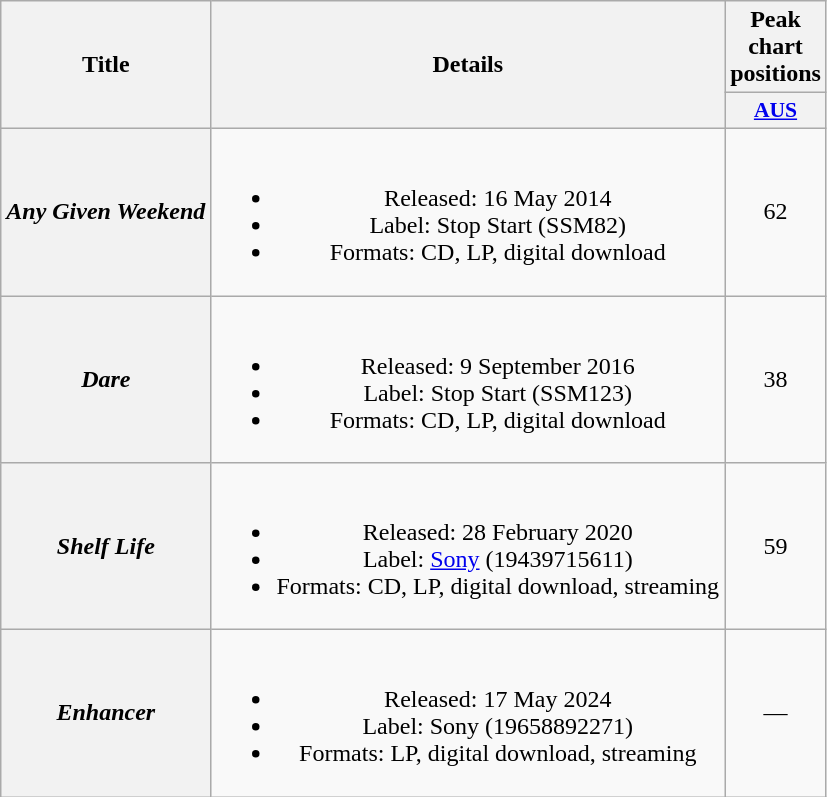<table class="wikitable plainrowheaders" style="text-align:center">
<tr>
<th scope="col" rowspan="2">Title</th>
<th scope="col" rowspan="2">Details</th>
<th scope="col" colspan="1">Peak chart positions</th>
</tr>
<tr>
<th scope="col" style="width:3em;font-size:90%;"><a href='#'>AUS</a><br></th>
</tr>
<tr>
<th scope="row"><em>Any Given Weekend</em></th>
<td><br><ul><li>Released: 16 May 2014</li><li>Label: Stop Start (SSM82)</li><li>Formats: CD, LP, digital download</li></ul></td>
<td>62</td>
</tr>
<tr>
<th scope="row"><em>Dare</em></th>
<td><br><ul><li>Released: 9 September 2016</li><li>Label: Stop Start (SSM123)</li><li>Formats: CD, LP, digital download</li></ul></td>
<td>38</td>
</tr>
<tr>
<th scope="row"><em>Shelf Life</em></th>
<td><br><ul><li>Released: 28 February 2020</li><li>Label: <a href='#'>Sony</a> (19439715611)</li><li>Formats: CD, LP, digital download, streaming</li></ul></td>
<td>59</td>
</tr>
<tr>
<th scope="row"><em>Enhancer</em></th>
<td><br><ul><li>Released: 17 May 2024</li><li>Label: Sony (19658892271)</li><li>Formats: LP, digital download, streaming</li></ul></td>
<td>—</td>
</tr>
</table>
